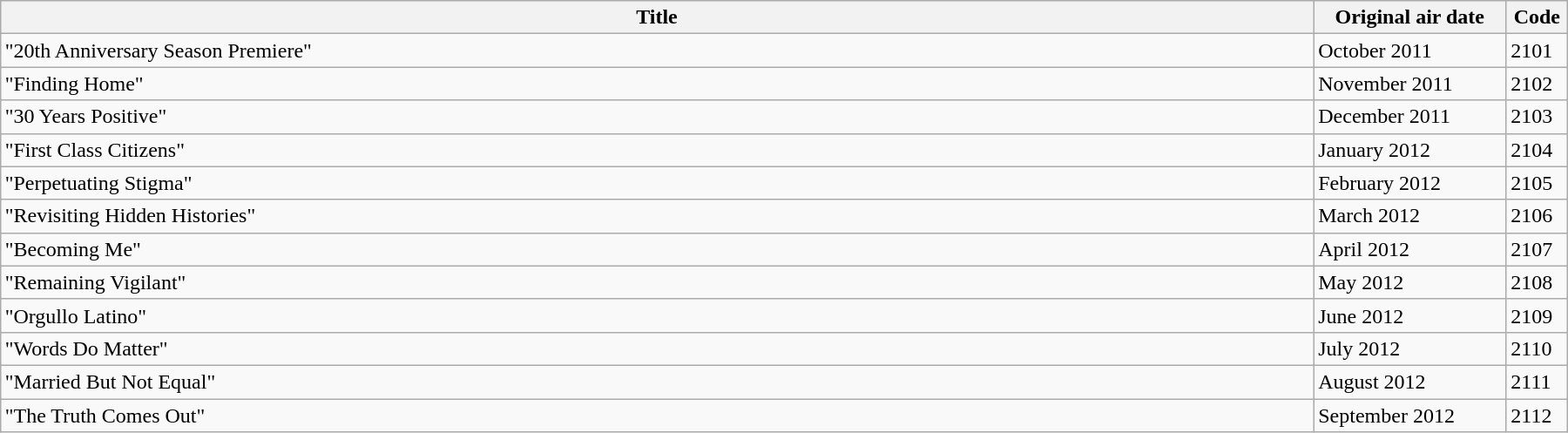<table class="wikitable" style="text-align=center; width:95%; margin:auto;">
<tr>
<th>Title</th>
<th width="140">Original air date</th>
<th width="40">Code</th>
</tr>
<tr>
<td>"20th Anniversary Season Premiere"</td>
<td>October 2011</td>
<td>2101</td>
</tr>
<tr>
<td>"Finding Home"</td>
<td>November 2011</td>
<td>2102</td>
</tr>
<tr>
<td>"30 Years Positive"</td>
<td>December 2011</td>
<td>2103</td>
</tr>
<tr>
<td>"First Class Citizens"</td>
<td>January 2012</td>
<td>2104</td>
</tr>
<tr>
<td>"Perpetuating Stigma"</td>
<td>February 2012</td>
<td>2105</td>
</tr>
<tr>
<td>"Revisiting Hidden Histories"</td>
<td>March 2012</td>
<td>2106</td>
</tr>
<tr>
<td>"Becoming Me"</td>
<td>April 2012</td>
<td>2107</td>
</tr>
<tr>
<td>"Remaining Vigilant"</td>
<td>May 2012</td>
<td>2108</td>
</tr>
<tr>
<td>"Orgullo Latino"</td>
<td>June 2012</td>
<td>2109</td>
</tr>
<tr>
<td>"Words Do Matter"</td>
<td>July 2012</td>
<td>2110</td>
</tr>
<tr>
<td>"Married But Not Equal"</td>
<td>August 2012</td>
<td>2111</td>
</tr>
<tr>
<td>"The Truth Comes Out"</td>
<td>September 2012</td>
<td>2112</td>
</tr>
</table>
